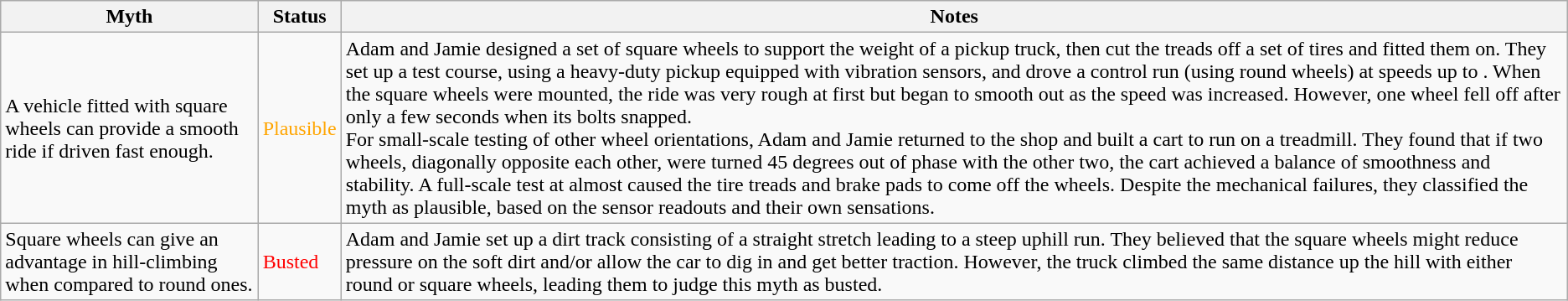<table class="wikitable plainrowheaders">
<tr>
<th>Myth</th>
<th>Status</th>
<th>Notes</th>
</tr>
<tr>
<td>A vehicle fitted with square wheels can provide a smooth ride if driven fast enough.</td>
<td style="color:orange">Plausible</td>
<td>Adam and Jamie designed a set of square wheels to support the weight of a pickup truck, then cut the treads off a set of tires and fitted them on. They set up a test course, using a heavy-duty pickup equipped with vibration sensors, and drove a control run (using round wheels) at speeds up to . When the square wheels were mounted, the ride was very rough at first but began to smooth out as the speed was increased. However, one wheel fell off after only a few seconds when its bolts snapped.<br>For small-scale testing of other wheel orientations, Adam and Jamie returned to the shop and built a cart to run on a treadmill. They found that if two wheels, diagonally opposite each other, were turned 45 degrees out of phase with the other two, the cart achieved a balance of smoothness and stability. A full-scale test at almost  caused the tire treads and brake pads to come off the wheels. Despite the mechanical failures, they classified the myth as plausible, based on the sensor readouts and their own sensations.</td>
</tr>
<tr>
<td>Square wheels can give an advantage in hill-climbing when compared to round ones.</td>
<td style="color:red">Busted</td>
<td>Adam and Jamie set up a dirt track consisting of a straight stretch leading to a steep uphill run. They believed that the square wheels might reduce pressure on the soft dirt and/or allow the car to dig in and get better traction. However, the truck climbed the same distance up the hill with either round or square wheels, leading them to judge this myth as busted.</td>
</tr>
</table>
